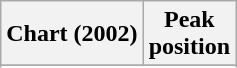<table class="wikitable sortable plainrowheaders" style="text-align:center">
<tr>
<th scope="col">Chart (2002)</th>
<th scope="col">Peak<br>position</th>
</tr>
<tr>
</tr>
<tr>
</tr>
<tr>
</tr>
<tr>
</tr>
<tr>
</tr>
<tr>
</tr>
<tr>
</tr>
<tr>
</tr>
</table>
